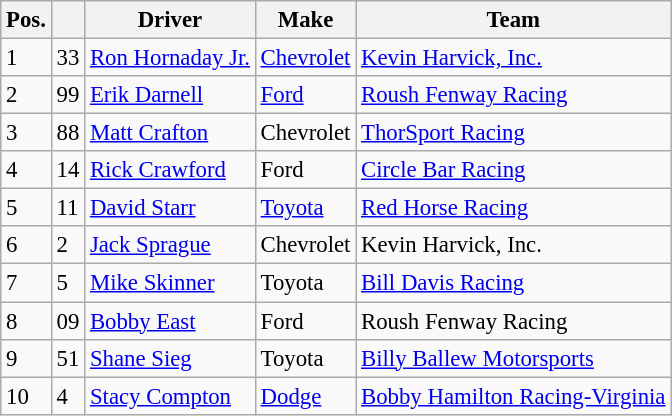<table class="wikitable" style="font-size: 95%;">
<tr>
<th>Pos.</th>
<th></th>
<th>Driver</th>
<th>Make</th>
<th>Team</th>
</tr>
<tr>
<td>1</td>
<td>33</td>
<td><a href='#'>Ron Hornaday Jr.</a></td>
<td><a href='#'>Chevrolet</a></td>
<td><a href='#'>Kevin Harvick, Inc.</a></td>
</tr>
<tr>
<td>2</td>
<td>99</td>
<td><a href='#'>Erik Darnell</a></td>
<td><a href='#'>Ford</a></td>
<td><a href='#'>Roush Fenway Racing</a></td>
</tr>
<tr>
<td>3</td>
<td>88</td>
<td><a href='#'>Matt Crafton</a></td>
<td>Chevrolet</td>
<td><a href='#'>ThorSport Racing</a></td>
</tr>
<tr>
<td>4</td>
<td>14</td>
<td><a href='#'>Rick Crawford</a></td>
<td>Ford</td>
<td><a href='#'>Circle Bar Racing</a></td>
</tr>
<tr>
<td>5</td>
<td>11</td>
<td><a href='#'>David Starr</a></td>
<td><a href='#'>Toyota</a></td>
<td><a href='#'>Red Horse Racing</a></td>
</tr>
<tr>
<td>6</td>
<td>2</td>
<td><a href='#'>Jack Sprague</a></td>
<td>Chevrolet</td>
<td>Kevin Harvick, Inc.</td>
</tr>
<tr>
<td>7</td>
<td>5</td>
<td><a href='#'>Mike Skinner</a></td>
<td>Toyota</td>
<td><a href='#'>Bill Davis Racing</a></td>
</tr>
<tr>
<td>8</td>
<td>09</td>
<td><a href='#'>Bobby East</a></td>
<td>Ford</td>
<td>Roush Fenway Racing</td>
</tr>
<tr>
<td>9</td>
<td>51</td>
<td><a href='#'>Shane Sieg</a></td>
<td>Toyota</td>
<td><a href='#'>Billy Ballew Motorsports</a></td>
</tr>
<tr>
<td>10</td>
<td>4</td>
<td><a href='#'>Stacy Compton</a></td>
<td><a href='#'>Dodge</a></td>
<td><a href='#'>Bobby Hamilton Racing-Virginia</a></td>
</tr>
</table>
